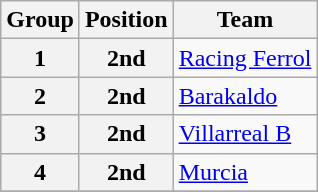<table class="wikitable">
<tr>
<th>Group</th>
<th>Position</th>
<th>Team</th>
</tr>
<tr>
<th>1</th>
<th>2nd</th>
<td><a href='#'>Racing Ferrol</a></td>
</tr>
<tr>
<th>2</th>
<th>2nd</th>
<td><a href='#'>Barakaldo</a></td>
</tr>
<tr>
<th>3</th>
<th>2nd</th>
<td><a href='#'>Villarreal B</a></td>
</tr>
<tr>
<th>4</th>
<th>2nd</th>
<td><a href='#'>Murcia</a></td>
</tr>
<tr>
</tr>
</table>
